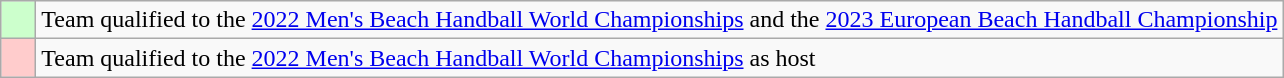<table class="wikitable">
<tr>
<td style="background:#cfc;">    </td>
<td>Team qualified to the <a href='#'>2022 Men's Beach Handball World Championships</a> and the <a href='#'>2023 European Beach Handball Championship</a></td>
</tr>
<tr>
<td style="background:#fcc;">    </td>
<td>Team qualified to the <a href='#'>2022 Men's Beach Handball World Championships</a> as host</td>
</tr>
</table>
